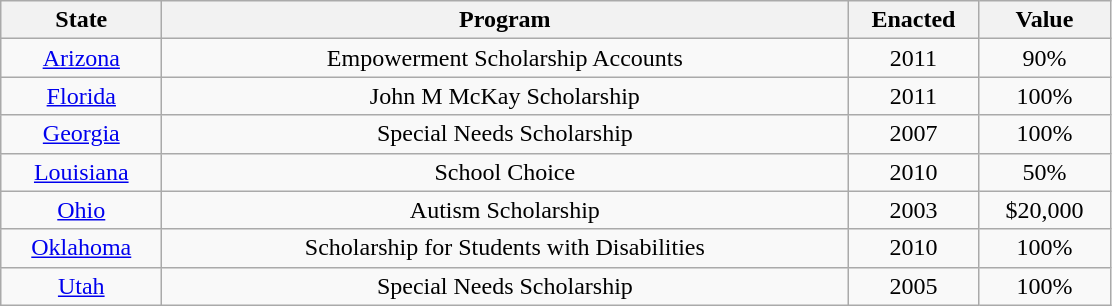<table class="wikitable sortable" style="text-align: center;">
<tr>
<th style="width:100px;">State</th>
<th style="width:450px;">Program</th>
<th style="width:80px;">Enacted</th>
<th style="width:80px;">Value</th>
</tr>
<tr>
<td><a href='#'>Arizona</a></td>
<td>Empowerment Scholarship Accounts</td>
<td>2011</td>
<td>90%</td>
</tr>
<tr>
<td><a href='#'>Florida</a></td>
<td>John M McKay Scholarship</td>
<td>2011</td>
<td>100%</td>
</tr>
<tr>
<td><a href='#'>Georgia</a></td>
<td>Special Needs Scholarship</td>
<td>2007</td>
<td>100%</td>
</tr>
<tr>
<td><a href='#'>Louisiana</a></td>
<td>School Choice</td>
<td>2010</td>
<td>50%</td>
</tr>
<tr>
<td><a href='#'>Ohio</a></td>
<td>Autism Scholarship</td>
<td>2003</td>
<td>$20,000</td>
</tr>
<tr>
<td><a href='#'>Oklahoma</a></td>
<td>Scholarship for Students with Disabilities</td>
<td>2010</td>
<td>100%</td>
</tr>
<tr>
<td><a href='#'>Utah</a></td>
<td>Special Needs Scholarship</td>
<td>2005</td>
<td>100%</td>
</tr>
</table>
